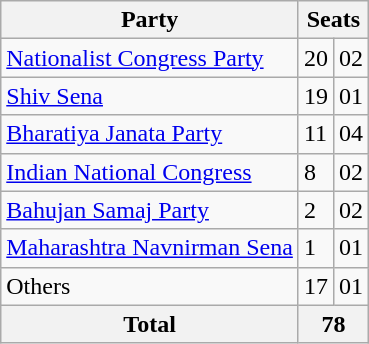<table class="wikitable">
<tr>
<th>Party</th>
<th colspan="2">Seats</th>
</tr>
<tr>
<td><a href='#'>Nationalist Congress Party</a></td>
<td>20</td>
<td> 02</td>
</tr>
<tr>
<td><a href='#'>Shiv Sena</a></td>
<td>19</td>
<td> 01</td>
</tr>
<tr>
<td><a href='#'>Bharatiya Janata Party</a></td>
<td>11</td>
<td> 04</td>
</tr>
<tr>
<td><a href='#'>Indian National Congress</a></td>
<td>8</td>
<td> 02</td>
</tr>
<tr>
<td><a href='#'>Bahujan Samaj Party</a></td>
<td>2</td>
<td> 02</td>
</tr>
<tr>
<td><a href='#'>Maharashtra Navnirman Sena</a></td>
<td>1</td>
<td> 01</td>
</tr>
<tr>
<td>Others</td>
<td>17</td>
<td> 01</td>
</tr>
<tr>
<th><strong>Total</strong></th>
<th colspan="2">78</th>
</tr>
</table>
